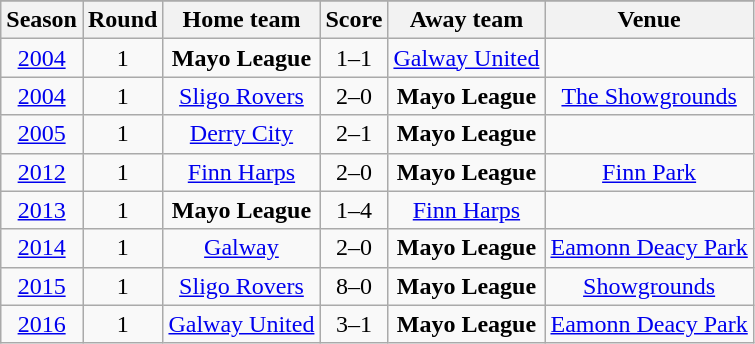<table class="wikitable" style="text-align: center">
<tr>
</tr>
<tr>
<th>Season</th>
<th>Round</th>
<th>Home team</th>
<th>Score</th>
<th>Away team</th>
<th>Venue</th>
</tr>
<tr>
<td><a href='#'>2004</a></td>
<td>1</td>
<td><strong>Mayo League</strong></td>
<td>1–1</td>
<td><a href='#'>Galway United</a></td>
<td></td>
</tr>
<tr>
<td><a href='#'>2004</a></td>
<td>1</td>
<td><a href='#'>Sligo Rovers</a></td>
<td>2–0</td>
<td><strong>Mayo League</strong></td>
<td><a href='#'>The Showgrounds</a></td>
</tr>
<tr>
<td><a href='#'>2005</a></td>
<td>1</td>
<td><a href='#'>Derry City</a></td>
<td>2–1</td>
<td><strong>Mayo League</strong></td>
<td></td>
</tr>
<tr>
<td><a href='#'>2012</a></td>
<td>1</td>
<td><a href='#'>Finn Harps</a></td>
<td>2–0</td>
<td><strong>Mayo League</strong></td>
<td><a href='#'>Finn Park</a></td>
</tr>
<tr>
<td><a href='#'>2013</a></td>
<td>1</td>
<td><strong>Mayo League</strong></td>
<td>1–4</td>
<td><a href='#'>Finn Harps</a></td>
<td></td>
</tr>
<tr>
<td><a href='#'>2014</a></td>
<td>1</td>
<td><a href='#'>Galway</a></td>
<td>2–0</td>
<td><strong>Mayo League</strong></td>
<td><a href='#'>Eamonn Deacy Park</a></td>
</tr>
<tr>
<td><a href='#'>2015</a></td>
<td>1</td>
<td><a href='#'>Sligo Rovers</a></td>
<td>8–0</td>
<td><strong>Mayo League</strong></td>
<td><a href='#'>Showgrounds</a></td>
</tr>
<tr>
<td><a href='#'>2016</a></td>
<td>1</td>
<td><a href='#'>Galway United</a></td>
<td>3–1</td>
<td><strong>Mayo League</strong></td>
<td><a href='#'>Eamonn Deacy Park</a></td>
</tr>
</table>
